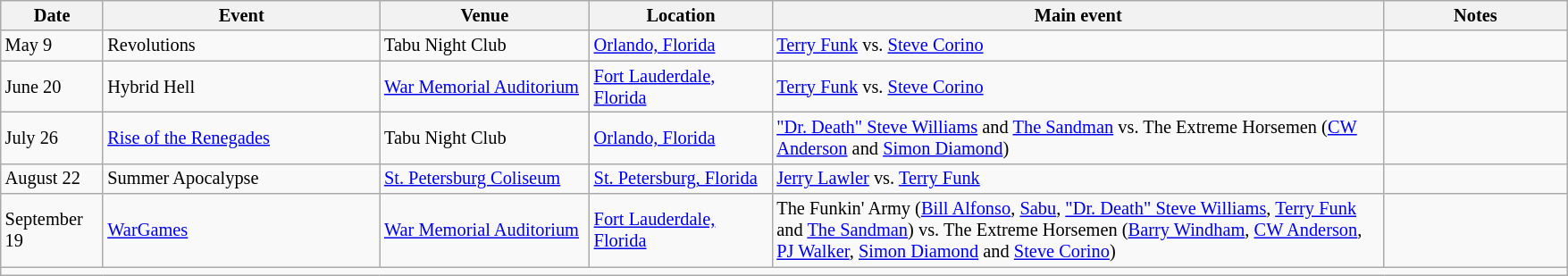<table class="sortable wikitable succession-box" style="font-size:85%; font-size:85%">
<tr>
<th scope="col" width="70">Date</th>
<th scope="col" width="200">Event</th>
<th scope="col" width="150">Venue</th>
<th scope="col" width="130">Location</th>
<th scope="col" width="450">Main event</th>
<th scope="col" width="130">Notes</th>
</tr>
<tr>
<td>May 9</td>
<td>Revolutions</td>
<td>Tabu Night Club</td>
<td><a href='#'>Orlando, Florida</a></td>
<td><a href='#'>Terry Funk</a> vs. <a href='#'>Steve Corino</a></td>
<td></td>
</tr>
<tr>
<td>June 20</td>
<td>Hybrid Hell</td>
<td><a href='#'>War Memorial Auditorium</a></td>
<td><a href='#'>Fort Lauderdale, Florida</a></td>
<td><a href='#'>Terry Funk</a> vs. <a href='#'>Steve Corino</a></td>
</tr>
<tr>
<td>July 26</td>
<td><a href='#'>Rise of the Renegades</a></td>
<td>Tabu Night Club</td>
<td><a href='#'>Orlando, Florida</a></td>
<td><a href='#'>"Dr. Death" Steve Williams</a> and <a href='#'>The Sandman</a> vs. The Extreme Horsemen (<a href='#'>CW Anderson</a> and <a href='#'>Simon Diamond</a>)</td>
<td></td>
</tr>
<tr>
<td>August 22</td>
<td>Summer Apocalypse</td>
<td><a href='#'>St. Petersburg Coliseum</a></td>
<td><a href='#'>St. Petersburg, Florida</a></td>
<td><a href='#'>Jerry Lawler</a> vs. <a href='#'>Terry Funk</a></td>
<td></td>
</tr>
<tr>
<td>September 19</td>
<td><a href='#'>WarGames</a></td>
<td><a href='#'>War Memorial Auditorium</a></td>
<td><a href='#'>Fort Lauderdale, Florida</a></td>
<td>The Funkin' Army (<a href='#'>Bill Alfonso</a>, <a href='#'>Sabu</a>, <a href='#'>"Dr. Death" Steve Williams</a>, <a href='#'>Terry Funk</a> and <a href='#'>The Sandman</a>) vs. The Extreme Horsemen (<a href='#'>Barry Windham</a>, <a href='#'>CW Anderson</a>, <a href='#'>PJ Walker</a>, <a href='#'>Simon Diamond</a> and <a href='#'>Steve Corino</a>)</td>
<td></td>
</tr>
<tr>
<td colspan="6"></td>
</tr>
</table>
